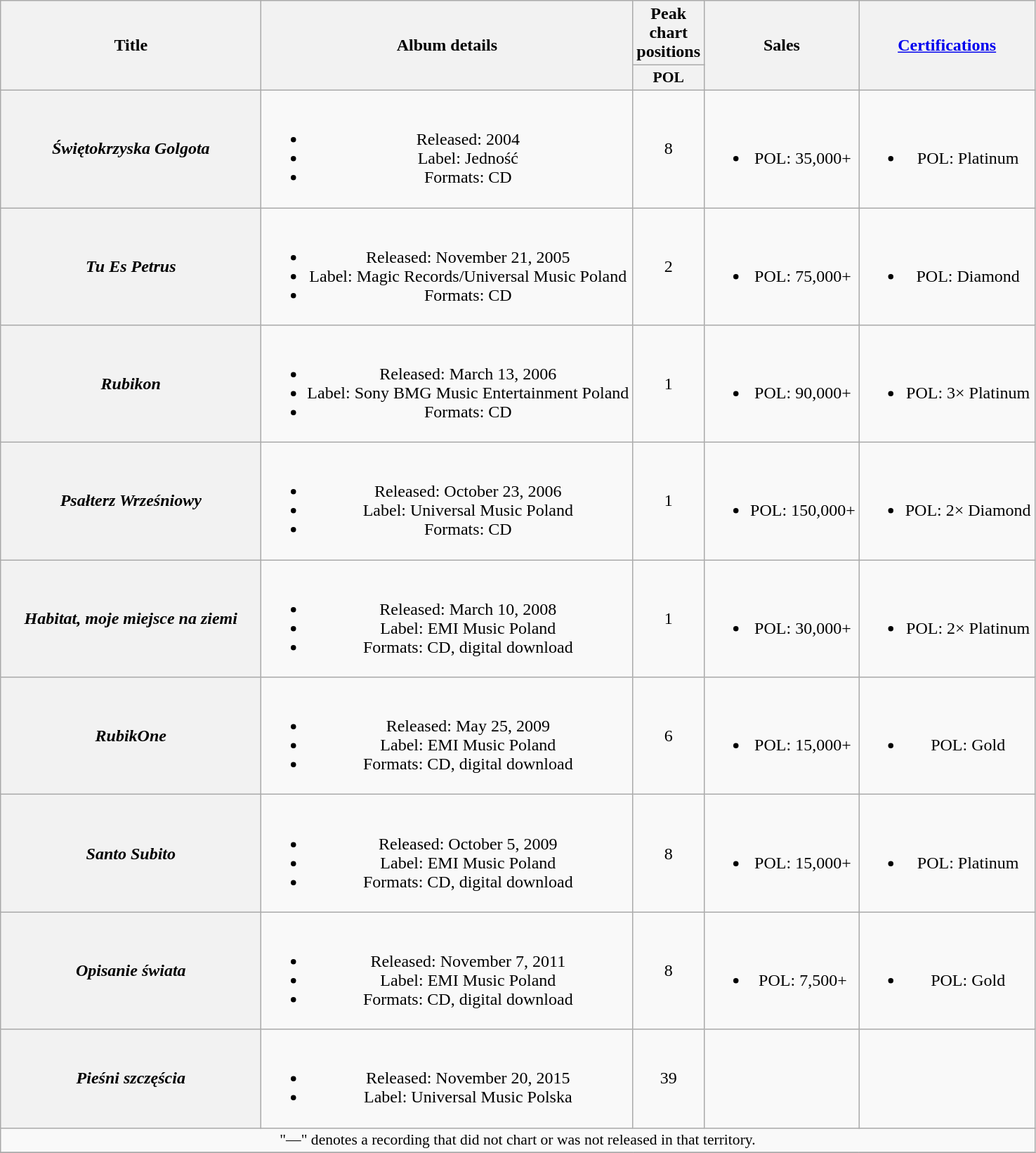<table class="wikitable plainrowheaders" style="text-align:center;">
<tr>
<th scope="col" rowspan="2" style="width:15em;">Title</th>
<th scope="col" rowspan="2">Album details</th>
<th scope="col">Peak chart positions</th>
<th scope="col" rowspan="2">Sales</th>
<th scope="col" rowspan="2"><a href='#'>Certifications</a></th>
</tr>
<tr>
<th scope="col" style="width:3em;font-size:90%;">POL<br></th>
</tr>
<tr>
<th scope="row"><em>Świętokrzyska Golgota</em></th>
<td><br><ul><li>Released: 2004</li><li>Label: Jedność</li><li>Formats: CD</li></ul></td>
<td>8</td>
<td><br><ul><li>POL: 35,000+</li></ul></td>
<td><br><ul><li>POL: Platinum</li></ul></td>
</tr>
<tr>
<th scope="row"><em>Tu Es Petrus</em></th>
<td><br><ul><li>Released: November 21, 2005</li><li>Label: Magic Records/Universal Music Poland</li><li>Formats: CD</li></ul></td>
<td>2</td>
<td><br><ul><li>POL: 75,000+</li></ul></td>
<td><br><ul><li>POL: Diamond</li></ul></td>
</tr>
<tr>
<th scope="row"><em>Rubikon</em></th>
<td><br><ul><li>Released: March 13, 2006</li><li>Label: Sony BMG Music Entertainment Poland</li><li>Formats: CD</li></ul></td>
<td>1</td>
<td><br><ul><li>POL: 90,000+</li></ul></td>
<td><br><ul><li>POL: 3× Platinum</li></ul></td>
</tr>
<tr>
<th scope="row"><em>Psałterz Wrześniowy</em></th>
<td><br><ul><li>Released: October 23, 2006</li><li>Label: Universal Music Poland</li><li>Formats: CD</li></ul></td>
<td>1</td>
<td><br><ul><li>POL: 150,000+</li></ul></td>
<td><br><ul><li>POL: 2× Diamond</li></ul></td>
</tr>
<tr>
<th scope="row"><em>Habitat, moje miejsce na ziemi</em></th>
<td><br><ul><li>Released: March 10, 2008</li><li>Label: EMI Music Poland</li><li>Formats: CD, digital download</li></ul></td>
<td>1</td>
<td><br><ul><li>POL: 30,000+</li></ul></td>
<td><br><ul><li>POL: 2× Platinum</li></ul></td>
</tr>
<tr>
<th scope="row"><em>RubikOne</em></th>
<td><br><ul><li>Released: May 25, 2009</li><li>Label: EMI Music Poland</li><li>Formats: CD, digital download</li></ul></td>
<td>6</td>
<td><br><ul><li>POL: 15,000+</li></ul></td>
<td><br><ul><li>POL: Gold</li></ul></td>
</tr>
<tr>
<th scope="row"><em>Santo Subito</em></th>
<td><br><ul><li>Released: October 5, 2009</li><li>Label: EMI Music Poland</li><li>Formats: CD, digital download</li></ul></td>
<td>8</td>
<td><br><ul><li>POL: 15,000+</li></ul></td>
<td><br><ul><li>POL: Platinum</li></ul></td>
</tr>
<tr>
<th scope="row"><em>Opisanie świata</em></th>
<td><br><ul><li>Released: November 7, 2011</li><li>Label: EMI Music Poland</li><li>Formats: CD, digital download</li></ul></td>
<td>8</td>
<td><br><ul><li>POL: 7,500+</li></ul></td>
<td><br><ul><li>POL: Gold</li></ul></td>
</tr>
<tr>
<th scope="row"><em>Pieśni szczęścia</em></th>
<td><br><ul><li>Released: November 20, 2015</li><li>Label: Universal Music Polska</li></ul></td>
<td>39</td>
<td></td>
</tr>
<tr>
<td colspan="20" style="font-size:90%">"—" denotes a recording that did not chart or was not released in that territory.</td>
</tr>
<tr>
</tr>
</table>
